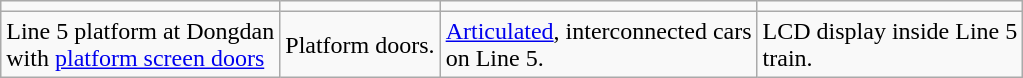<table class="wikitable">
<tr>
<td></td>
<td></td>
<td></td>
<td></td>
</tr>
<tr>
<td>Line 5 platform at Dongdan<br>with <a href='#'>platform screen doors</a></td>
<td>Platform doors.</td>
<td><a href='#'>Articulated</a>, interconnected cars<br>on Line 5.</td>
<td>LCD display inside Line 5<br>train.</td>
</tr>
</table>
